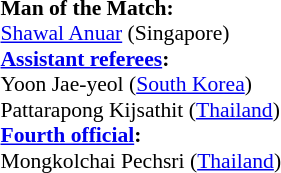<table width=50% style="font-size:90%;">
<tr>
<td><br><strong>Man of the Match:</strong>
<br><a href='#'>Shawal Anuar</a> (Singapore)<br><strong><a href='#'>Assistant referees</a>:</strong>
<br>Yoon Jae-yeol (<a href='#'>South Korea</a>)
<br>Pattarapong Kijsathit (<a href='#'>Thailand</a>)
<br><strong><a href='#'>Fourth official</a>:</strong>
<br>Mongkolchai Pechsri (<a href='#'>Thailand</a>)</td>
</tr>
</table>
